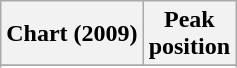<table class="wikitable sortable plainrowheaders">
<tr>
<th>Chart (2009)</th>
<th>Peak<br>position</th>
</tr>
<tr>
</tr>
<tr>
</tr>
</table>
